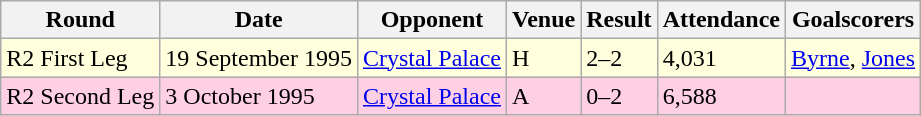<table class="wikitable">
<tr>
<th>Round</th>
<th>Date</th>
<th>Opponent</th>
<th>Venue</th>
<th>Result</th>
<th>Attendance</th>
<th>Goalscorers</th>
</tr>
<tr style="background-color: #ffffdd;">
<td>R2 First Leg</td>
<td>19 September 1995</td>
<td><a href='#'>Crystal Palace</a></td>
<td>H</td>
<td>2–2</td>
<td>4,031</td>
<td><a href='#'>Byrne</a>, <a href='#'>Jones</a></td>
</tr>
<tr style="background-color: #ffd0e3;">
<td>R2 Second Leg</td>
<td>3 October 1995</td>
<td><a href='#'>Crystal Palace</a></td>
<td>A</td>
<td>0–2</td>
<td>6,588</td>
<td></td>
</tr>
</table>
